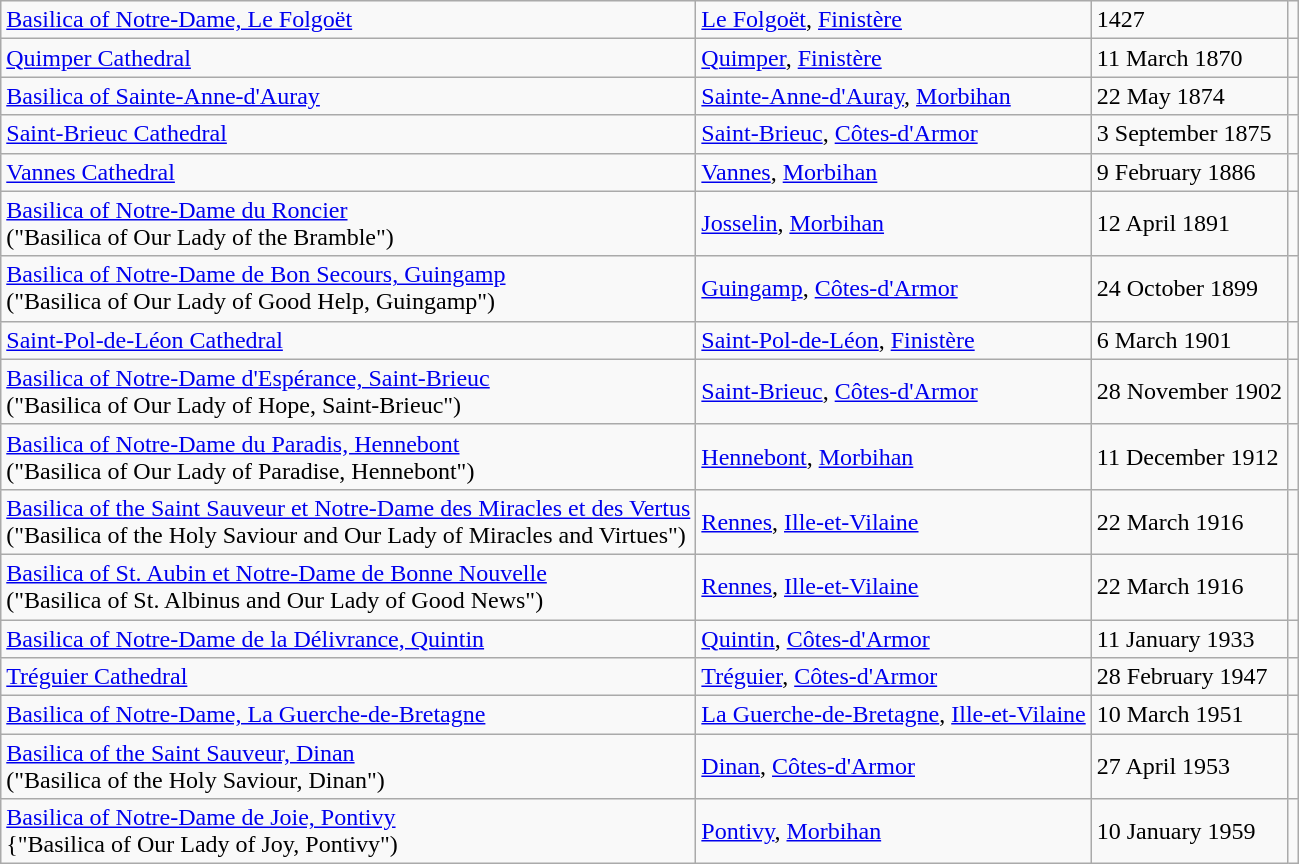<table class="wikitable">
<tr>
<td><a href='#'>Basilica of Notre-Dame, Le Folgoët</a></td>
<td><a href='#'>Le Folgoët</a>, <a href='#'>Finistère</a></td>
<td>1427</td>
<td></td>
</tr>
<tr>
<td><a href='#'>Quimper Cathedral</a></td>
<td><a href='#'>Quimper</a>, <a href='#'>Finistère</a></td>
<td>11 March 1870</td>
<td></td>
</tr>
<tr>
<td><a href='#'>Basilica of Sainte-Anne-d'Auray</a></td>
<td><a href='#'>Sainte-Anne-d'Auray</a>, <a href='#'>Morbihan</a></td>
<td>22 May 1874</td>
<td></td>
</tr>
<tr>
<td><a href='#'>Saint-Brieuc Cathedral</a></td>
<td><a href='#'>Saint-Brieuc</a>, <a href='#'>Côtes-d'Armor</a></td>
<td>3 September 1875</td>
<td></td>
</tr>
<tr>
<td><a href='#'>Vannes Cathedral</a></td>
<td><a href='#'>Vannes</a>, <a href='#'>Morbihan</a></td>
<td>9 February 1886</td>
<td></td>
</tr>
<tr>
<td><a href='#'>Basilica of Notre-Dame du Roncier</a><br>("Basilica of Our Lady of the Bramble")</td>
<td><a href='#'>Josselin</a>, <a href='#'>Morbihan</a></td>
<td>12 April 1891</td>
<td></td>
</tr>
<tr>
<td><a href='#'>Basilica of Notre-Dame de Bon Secours, Guingamp</a><br>("Basilica of Our Lady of Good Help, Guingamp")</td>
<td><a href='#'>Guingamp</a>, <a href='#'>Côtes-d'Armor</a></td>
<td>24 October 1899</td>
<td></td>
</tr>
<tr>
<td><a href='#'>Saint-Pol-de-Léon Cathedral</a></td>
<td><a href='#'>Saint-Pol-de-Léon</a>, <a href='#'>Finistère</a></td>
<td>6 March 1901</td>
<td></td>
</tr>
<tr>
<td><a href='#'>Basilica of Notre-Dame d'Espérance, Saint-Brieuc</a><br>("Basilica of Our Lady of Hope, Saint-Brieuc")</td>
<td><a href='#'>Saint-Brieuc</a>, <a href='#'>Côtes-d'Armor</a></td>
<td>28 November 1902</td>
<td></td>
</tr>
<tr>
<td><a href='#'>Basilica of Notre-Dame du Paradis, Hennebont</a><br>("Basilica of Our Lady of Paradise, Hennebont")</td>
<td><a href='#'>Hennebont</a>, <a href='#'>Morbihan</a></td>
<td>11 December 1912</td>
<td></td>
</tr>
<tr>
<td><a href='#'>Basilica of the Saint Sauveur et Notre-Dame des Miracles et des Vertus</a><br>("Basilica of the Holy Saviour and Our Lady of Miracles and Virtues")</td>
<td><a href='#'>Rennes</a>, <a href='#'>Ille-et-Vilaine</a></td>
<td>22 March 1916</td>
<td></td>
</tr>
<tr>
<td><a href='#'>Basilica of St. Aubin et Notre-Dame de Bonne Nouvelle</a><br>("Basilica of St. Albinus and Our Lady of Good News")</td>
<td><a href='#'>Rennes</a>, <a href='#'>Ille-et-Vilaine</a></td>
<td>22 March 1916</td>
<td></td>
</tr>
<tr>
<td><a href='#'>Basilica of Notre-Dame de la Délivrance, Quintin</a></td>
<td><a href='#'>Quintin</a>, <a href='#'>Côtes-d'Armor</a></td>
<td>11 January 1933</td>
<td></td>
</tr>
<tr>
<td><a href='#'>Tréguier Cathedral</a></td>
<td><a href='#'>Tréguier</a>, <a href='#'>Côtes-d'Armor</a></td>
<td>28 February 1947</td>
<td></td>
</tr>
<tr>
<td><a href='#'>Basilica of Notre-Dame, La Guerche-de-Bretagne</a></td>
<td><a href='#'>La Guerche-de-Bretagne</a>, <a href='#'>Ille-et-Vilaine</a></td>
<td>10 March 1951</td>
<td></td>
</tr>
<tr>
<td><a href='#'>Basilica of the Saint Sauveur, Dinan</a><br>("Basilica of the Holy Saviour, Dinan")</td>
<td><a href='#'>Dinan</a>, <a href='#'>Côtes-d'Armor</a></td>
<td>27 April 1953</td>
<td></td>
</tr>
<tr>
<td><a href='#'>Basilica of Notre-Dame de Joie, Pontivy</a><br>{"Basilica of Our Lady of Joy, Pontivy")</td>
<td><a href='#'>Pontivy</a>, <a href='#'>Morbihan</a></td>
<td>10 January 1959</td>
<td></td>
</tr>
</table>
